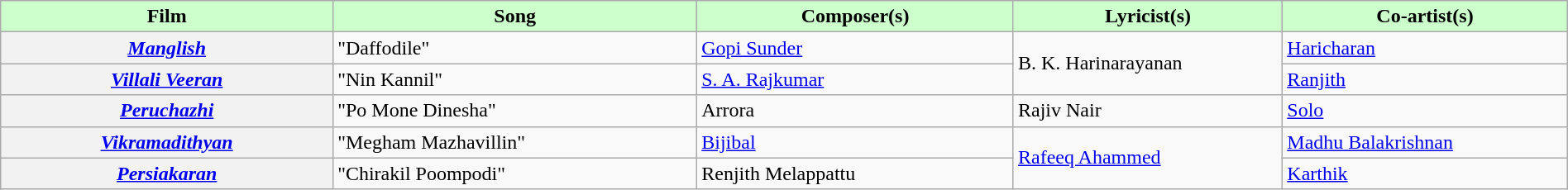<table class="wikitable plainrowheaders" width="100%" textcolor:#000;">
<tr style="background:#cfc; text-align:center;">
<td scope="col" width=21%><strong>Film</strong></td>
<td scope="col" width=23%><strong>Song</strong></td>
<td scope="col" width=20%><strong>Composer(s)</strong></td>
<td scope="col" width=17%><strong>Lyricist(s)</strong></td>
<td scope="col" width=18%><strong>Co-artist(s)</strong></td>
</tr>
<tr>
<th scope="row"><em><a href='#'>Manglish</a></em></th>
<td>"Daffodile"</td>
<td><a href='#'>Gopi Sunder</a></td>
<td rowspan="2">B. K. Harinarayanan</td>
<td><a href='#'>Haricharan</a></td>
</tr>
<tr>
<th scope="row"><em><a href='#'>Villali Veeran</a></em></th>
<td>"Nin Kannil"</td>
<td><a href='#'>S. A. Rajkumar</a></td>
<td><a href='#'>Ranjith</a></td>
</tr>
<tr>
<th scope="row"><em><a href='#'>Peruchazhi</a></em></th>
<td>"Po Mone Dinesha"</td>
<td>Arrora</td>
<td>Rajiv Nair</td>
<td><a href='#'>Solo</a></td>
</tr>
<tr>
<th scope="row"><em><a href='#'>Vikramadithyan</a></em></th>
<td>"Megham Mazhavillin"</td>
<td><a href='#'>Bijibal</a></td>
<td rowspan="2"><a href='#'>Rafeeq Ahammed</a></td>
<td><a href='#'>Madhu Balakrishnan</a></td>
</tr>
<tr>
<th scope="row"><em><a href='#'>Persiakaran</a></em></th>
<td>"Chirakil Poompodi"</td>
<td>Renjith Melappattu</td>
<td><a href='#'>Karthik</a></td>
</tr>
</table>
